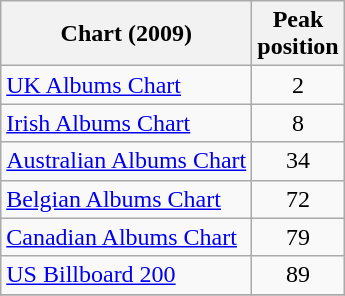<table class="wikitable">
<tr>
<th align="left">Chart (2009)</th>
<th align="left">Peak<br>position<br></th>
</tr>
<tr>
<td align="left"><a href='#'>UK Albums Chart</a></td>
<td align="center">2</td>
</tr>
<tr>
<td align="left"><a href='#'>Irish Albums Chart</a></td>
<td align="center">8</td>
</tr>
<tr>
<td align="left"><a href='#'>Australian Albums Chart</a></td>
<td align="center">34</td>
</tr>
<tr>
<td align="left"><a href='#'>Belgian Albums Chart</a></td>
<td align="center">72</td>
</tr>
<tr>
<td align="left"><a href='#'>Canadian Albums Chart</a></td>
<td align="center">79</td>
</tr>
<tr>
<td align="left"><a href='#'>US Billboard 200</a></td>
<td align="center">89</td>
</tr>
<tr>
</tr>
</table>
